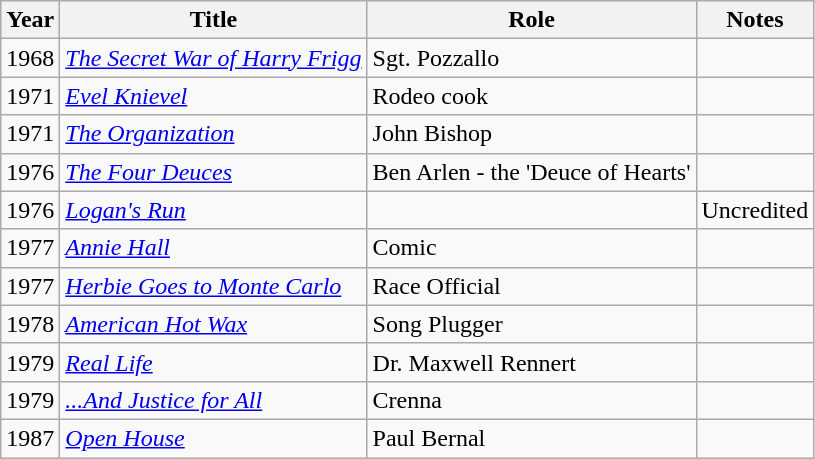<table class="wikitable">
<tr>
<th>Year</th>
<th>Title</th>
<th>Role</th>
<th>Notes</th>
</tr>
<tr>
<td>1968</td>
<td><em><a href='#'>The Secret War of Harry Frigg</a></em></td>
<td>Sgt. Pozzallo</td>
<td></td>
</tr>
<tr>
<td>1971</td>
<td><em><a href='#'>Evel Knievel</a></em></td>
<td>Rodeo cook</td>
<td></td>
</tr>
<tr>
<td>1971</td>
<td><em><a href='#'>The Organization</a></em></td>
<td>John Bishop</td>
<td></td>
</tr>
<tr>
<td>1976</td>
<td><em><a href='#'>The Four Deuces</a></em></td>
<td>Ben Arlen - the 'Deuce of Hearts'</td>
<td></td>
</tr>
<tr>
<td>1976</td>
<td><em><a href='#'>Logan's Run</a></em></td>
<td></td>
<td>Uncredited</td>
</tr>
<tr>
<td>1977</td>
<td><em><a href='#'>Annie Hall</a></em></td>
<td>Comic</td>
<td></td>
</tr>
<tr>
<td>1977</td>
<td><em><a href='#'>Herbie Goes to Monte Carlo</a></em></td>
<td>Race Official</td>
<td></td>
</tr>
<tr>
<td>1978</td>
<td><em><a href='#'>American Hot Wax</a></em></td>
<td>Song Plugger</td>
<td></td>
</tr>
<tr>
<td>1979</td>
<td><em><a href='#'>Real Life</a></em></td>
<td>Dr. Maxwell Rennert</td>
<td></td>
</tr>
<tr>
<td>1979</td>
<td><em><a href='#'>...And Justice for All</a></em></td>
<td>Crenna</td>
<td></td>
</tr>
<tr>
<td>1987</td>
<td><em><a href='#'>Open House</a></em></td>
<td>Paul Bernal</td>
<td></td>
</tr>
</table>
